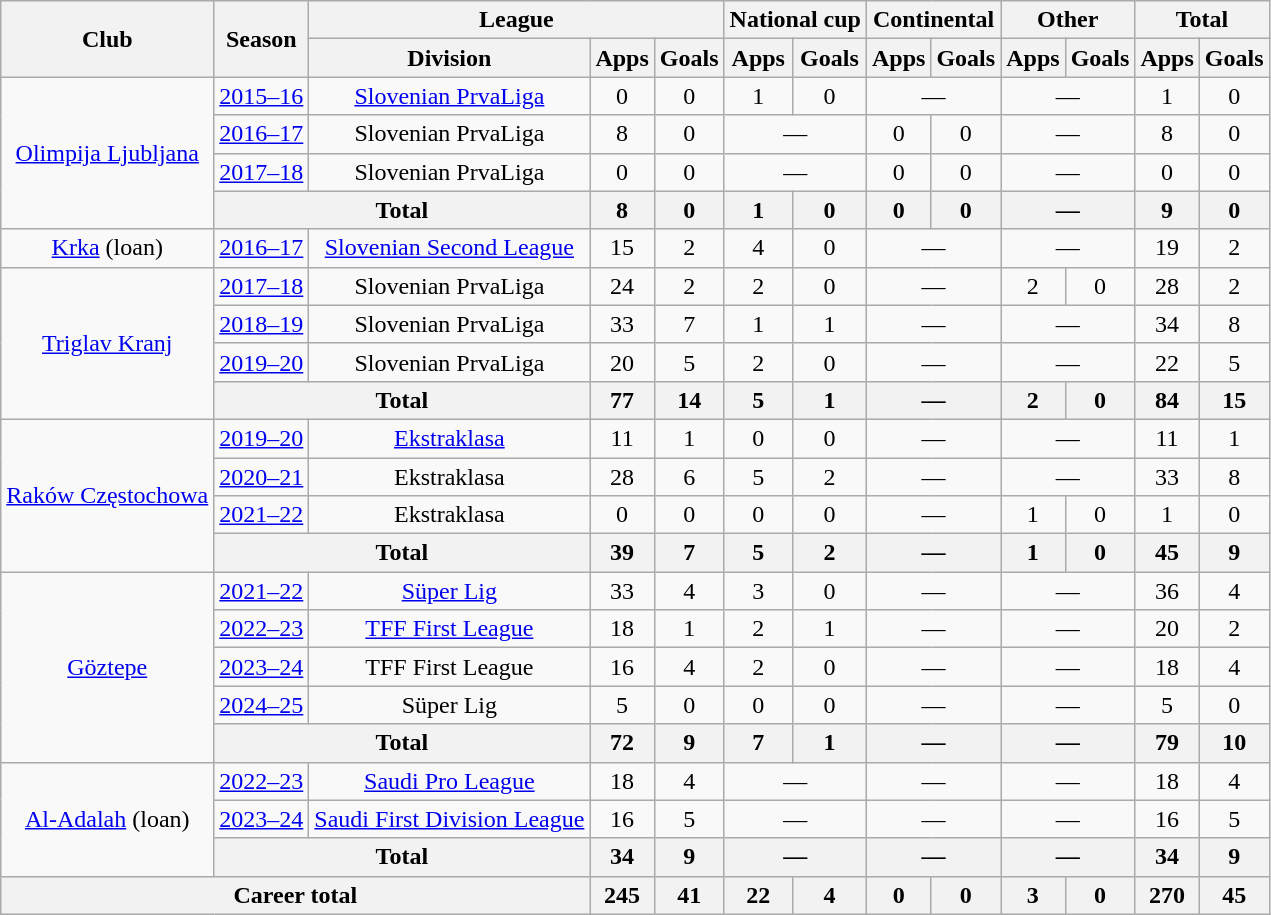<table class="wikitable" style="text-align: center;">
<tr>
<th rowspan="2">Club</th>
<th rowspan="2">Season</th>
<th colspan="3">League</th>
<th colspan="2">National cup</th>
<th colspan="2">Continental</th>
<th colspan="2">Other</th>
<th colspan="2">Total</th>
</tr>
<tr>
<th>Division</th>
<th>Apps</th>
<th>Goals</th>
<th>Apps</th>
<th>Goals</th>
<th>Apps</th>
<th>Goals</th>
<th>Apps</th>
<th>Goals</th>
<th>Apps</th>
<th>Goals</th>
</tr>
<tr>
<td rowspan="4"><a href='#'>Olimpija Ljubljana</a></td>
<td><a href='#'>2015–16</a></td>
<td><a href='#'>Slovenian PrvaLiga</a></td>
<td>0</td>
<td>0</td>
<td>1</td>
<td>0</td>
<td colspan="2">—</td>
<td colspan="2">—</td>
<td>1</td>
<td>0</td>
</tr>
<tr>
<td><a href='#'>2016–17</a></td>
<td>Slovenian PrvaLiga</td>
<td>8</td>
<td>0</td>
<td colspan="2">—</td>
<td>0</td>
<td>0</td>
<td colspan="2">—</td>
<td>8</td>
<td>0</td>
</tr>
<tr>
<td><a href='#'>2017–18</a></td>
<td>Slovenian PrvaLiga</td>
<td>0</td>
<td>0</td>
<td colspan="2">—</td>
<td>0</td>
<td>0</td>
<td colspan="2">—</td>
<td>0</td>
<td>0</td>
</tr>
<tr>
<th colspan="2">Total</th>
<th>8</th>
<th>0</th>
<th>1</th>
<th>0</th>
<th>0</th>
<th>0</th>
<th colspan="2">—</th>
<th>9</th>
<th>0</th>
</tr>
<tr>
<td><a href='#'>Krka</a> (loan)</td>
<td><a href='#'>2016–17</a></td>
<td><a href='#'>Slovenian Second League</a></td>
<td>15</td>
<td>2</td>
<td>4</td>
<td>0</td>
<td colspan="2">—</td>
<td colspan="2">—</td>
<td>19</td>
<td>2</td>
</tr>
<tr>
<td rowspan="4"><a href='#'>Triglav Kranj</a></td>
<td><a href='#'>2017–18</a></td>
<td>Slovenian PrvaLiga</td>
<td>24</td>
<td>2</td>
<td>2</td>
<td>0</td>
<td colspan="2">—</td>
<td>2</td>
<td>0</td>
<td>28</td>
<td>2</td>
</tr>
<tr>
<td><a href='#'>2018–19</a></td>
<td>Slovenian PrvaLiga</td>
<td>33</td>
<td>7</td>
<td>1</td>
<td>1</td>
<td colspan="2">—</td>
<td colspan="2">—</td>
<td>34</td>
<td>8</td>
</tr>
<tr>
<td><a href='#'>2019–20</a></td>
<td>Slovenian PrvaLiga</td>
<td>20</td>
<td>5</td>
<td>2</td>
<td>0</td>
<td colspan="2">—</td>
<td colspan="2">—</td>
<td>22</td>
<td>5</td>
</tr>
<tr>
<th colspan="2">Total</th>
<th>77</th>
<th>14</th>
<th>5</th>
<th>1</th>
<th colspan="2">—</th>
<th>2</th>
<th>0</th>
<th>84</th>
<th>15</th>
</tr>
<tr>
<td rowspan="4"><a href='#'>Raków Częstochowa</a></td>
<td><a href='#'>2019–20</a></td>
<td><a href='#'>Ekstraklasa</a></td>
<td>11</td>
<td>1</td>
<td>0</td>
<td>0</td>
<td colspan="2">—</td>
<td colspan="2">—</td>
<td>11</td>
<td>1</td>
</tr>
<tr>
<td><a href='#'>2020–21</a></td>
<td>Ekstraklasa</td>
<td>28</td>
<td>6</td>
<td>5</td>
<td>2</td>
<td colspan="2">—</td>
<td colspan="2">—</td>
<td>33</td>
<td>8</td>
</tr>
<tr>
<td><a href='#'>2021–22</a></td>
<td>Ekstraklasa</td>
<td>0</td>
<td>0</td>
<td>0</td>
<td>0</td>
<td colspan="2">—</td>
<td>1</td>
<td>0</td>
<td>1</td>
<td>0</td>
</tr>
<tr>
<th colspan="2">Total</th>
<th>39</th>
<th>7</th>
<th>5</th>
<th>2</th>
<th colspan="2">—</th>
<th>1</th>
<th>0</th>
<th>45</th>
<th>9</th>
</tr>
<tr>
<td rowspan="5"><a href='#'>Göztepe</a></td>
<td><a href='#'>2021–22</a></td>
<td><a href='#'>Süper Lig</a></td>
<td>33</td>
<td>4</td>
<td>3</td>
<td>0</td>
<td colspan="2">—</td>
<td colspan="2">—</td>
<td>36</td>
<td>4</td>
</tr>
<tr>
<td><a href='#'>2022–23</a></td>
<td><a href='#'>TFF First League</a></td>
<td>18</td>
<td>1</td>
<td>2</td>
<td>1</td>
<td colspan="2">—</td>
<td colspan="2">—</td>
<td>20</td>
<td>2</td>
</tr>
<tr>
<td><a href='#'>2023–24</a></td>
<td>TFF First League</td>
<td>16</td>
<td>4</td>
<td>2</td>
<td>0</td>
<td colspan="2">—</td>
<td colspan="2">—</td>
<td>18</td>
<td>4</td>
</tr>
<tr>
<td><a href='#'>2024–25</a></td>
<td>Süper Lig</td>
<td>5</td>
<td>0</td>
<td>0</td>
<td>0</td>
<td colspan="2">—</td>
<td colspan="2">—</td>
<td>5</td>
<td>0</td>
</tr>
<tr>
<th colspan="2">Total</th>
<th>72</th>
<th>9</th>
<th>7</th>
<th>1</th>
<th colspan="2">—</th>
<th colspan="2">—</th>
<th>79</th>
<th>10</th>
</tr>
<tr>
<td rowspan="3"><a href='#'>Al-Adalah</a> (loan)</td>
<td><a href='#'>2022–23</a></td>
<td><a href='#'>Saudi Pro League</a></td>
<td>18</td>
<td>4</td>
<td colspan="2">—</td>
<td colspan="2">—</td>
<td colspan="2">—</td>
<td>18</td>
<td>4</td>
</tr>
<tr>
<td><a href='#'>2023–24</a></td>
<td><a href='#'>Saudi First Division League</a></td>
<td>16</td>
<td>5</td>
<td colspan="2">—</td>
<td colspan="2">—</td>
<td colspan="2">—</td>
<td>16</td>
<td>5</td>
</tr>
<tr>
<th colspan="2">Total</th>
<th>34</th>
<th>9</th>
<th colspan="2">—</th>
<th colspan="2">—</th>
<th colspan="2">—</th>
<th>34</th>
<th>9</th>
</tr>
<tr>
<th colspan="3">Career total</th>
<th>245</th>
<th>41</th>
<th>22</th>
<th>4</th>
<th>0</th>
<th>0</th>
<th>3</th>
<th>0</th>
<th>270</th>
<th>45</th>
</tr>
</table>
